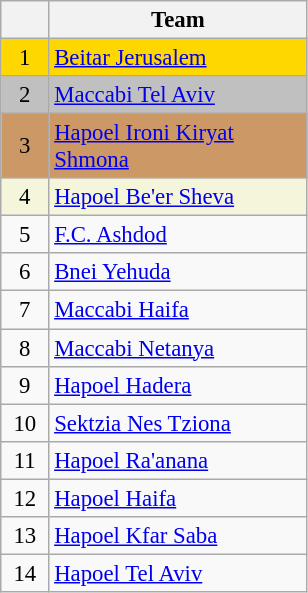<table class="wikitable" style="font-size: 95%; text-align: center;">
<tr>
<th width=25></th>
<th width=165>Team</th>
</tr>
<tr style="background:gold;">
<td>1</td>
<td style="text-align:left;"><a href='#'>Beitar Jerusalem</a></td>
</tr>
<tr style="background:silver;">
<td>2</td>
<td style="text-align:left;"><a href='#'>Maccabi Tel Aviv</a></td>
</tr>
<tr style="background:#c96;">
<td>3</td>
<td style="text-align:left;"><a href='#'>Hapoel Ironi Kiryat Shmona</a></td>
</tr>
<tr style="background:beige;">
<td>4</td>
<td style="text-align:left;"><a href='#'>Hapoel Be'er Sheva</a></td>
</tr>
<tr>
<td>5</td>
<td style="text-align:left;"><a href='#'>F.C. Ashdod</a></td>
</tr>
<tr>
<td>6</td>
<td style="text-align:left;"><a href='#'>Bnei Yehuda</a></td>
</tr>
<tr>
<td>7</td>
<td style="text-align:left;"><a href='#'>Maccabi Haifa</a></td>
</tr>
<tr>
<td>8</td>
<td style="text-align:left;"><a href='#'>Maccabi Netanya</a></td>
</tr>
<tr>
<td>9</td>
<td style="text-align:left;"><a href='#'>Hapoel Hadera</a></td>
</tr>
<tr>
<td>10</td>
<td style="text-align:left;"><a href='#'>Sektzia Nes Tziona</a></td>
</tr>
<tr>
<td>11</td>
<td style="text-align:left;"><a href='#'>Hapoel Ra'anana</a></td>
</tr>
<tr>
<td>12</td>
<td style="text-align:left;"><a href='#'>Hapoel Haifa</a></td>
</tr>
<tr>
<td>13</td>
<td style="text-align:left;"><a href='#'>Hapoel Kfar Saba</a></td>
</tr>
<tr>
<td>14</td>
<td style="text-align:left;"><a href='#'>Hapoel Tel Aviv</a></td>
</tr>
</table>
